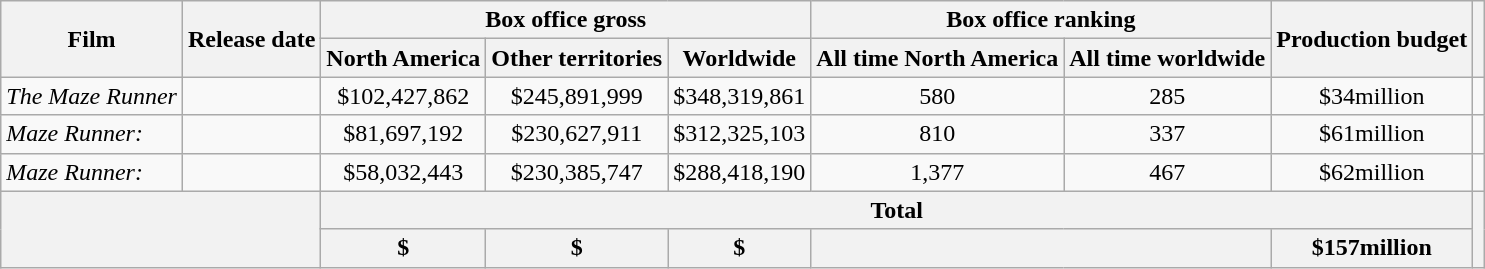<table class="wikitable" style="text-align: center;">
<tr>
<th rowspan="2">Film</th>
<th rowspan="2">Release date</th>
<th colspan="3">Box office gross</th>
<th colspan="2">Box office ranking</th>
<th rowspan="2">Production budget</th>
<th rowspan="2"></th>
</tr>
<tr>
<th>North America</th>
<th>Other territories</th>
<th>Worldwide</th>
<th>All time North America</th>
<th>All time worldwide</th>
</tr>
<tr>
<td style="text-align:left;"><em>The Maze Runner</em></td>
<td style="text-align:left;"></td>
<td>$102,427,862</td>
<td>$245,891,999</td>
<td>$348,319,861</td>
<td>580</td>
<td>285</td>
<td>$34million</td>
<td></td>
</tr>
<tr>
<td style="text-align:left;"><em>Maze Runner: </em></td>
<td style="text-align:left;"></td>
<td>$81,697,192</td>
<td>$230,627,911</td>
<td>$312,325,103</td>
<td>810</td>
<td>337</td>
<td>$61million</td>
<td></td>
</tr>
<tr>
<td style="text-align:left;"><em>Maze Runner: </em></td>
<td style="text-align:left;"></td>
<td>$58,032,443</td>
<td>$230,385,747</td>
<td>$288,418,190</td>
<td>1,377</td>
<td>467</td>
<td>$62million</td>
<td></td>
</tr>
<tr>
<th rowspan="2" colspan="2"></th>
<th colspan="6">Total</th>
<th rowspan="2"></th>
</tr>
<tr>
<th>$</th>
<th>$</th>
<th>$</th>
<th colspan="2"></th>
<th>$157million</th>
</tr>
</table>
